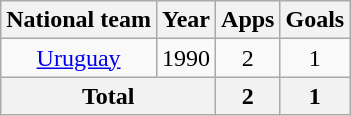<table class="wikitable" style="text-align:center">
<tr>
<th>National team</th>
<th>Year</th>
<th>Apps</th>
<th>Goals</th>
</tr>
<tr>
<td rowspan=1><a href='#'>Uruguay</a></td>
<td>1990</td>
<td>2</td>
<td>1</td>
</tr>
<tr>
<th colspan=2>Total</th>
<th>2</th>
<th>1</th>
</tr>
</table>
